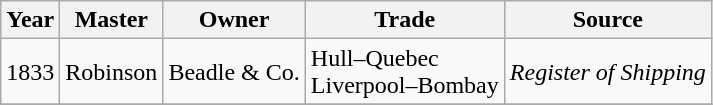<table class=" wikitable">
<tr>
<th>Year</th>
<th>Master</th>
<th>Owner</th>
<th>Trade</th>
<th>Source</th>
</tr>
<tr>
<td>1833</td>
<td>Robinson</td>
<td>Beadle & Co.</td>
<td>Hull–Quebec<br>Liverpool–Bombay</td>
<td><em>Register of Shipping</em></td>
</tr>
<tr>
</tr>
</table>
